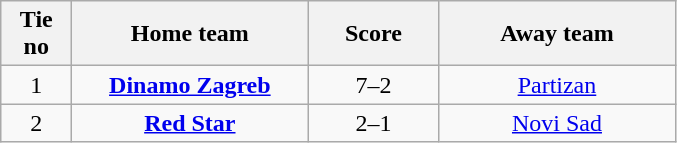<table class="wikitable" style="text-align: center">
<tr>
<th width=40>Tie no</th>
<th width=150>Home team</th>
<th width=80>Score</th>
<th width=150>Away team</th>
</tr>
<tr>
<td>1</td>
<td><strong><a href='#'>Dinamo Zagreb</a></strong></td>
<td>7–2</td>
<td><a href='#'>Partizan</a></td>
</tr>
<tr>
<td>2</td>
<td><strong><a href='#'>Red Star</a></strong></td>
<td>2–1</td>
<td><a href='#'>Novi Sad</a></td>
</tr>
</table>
